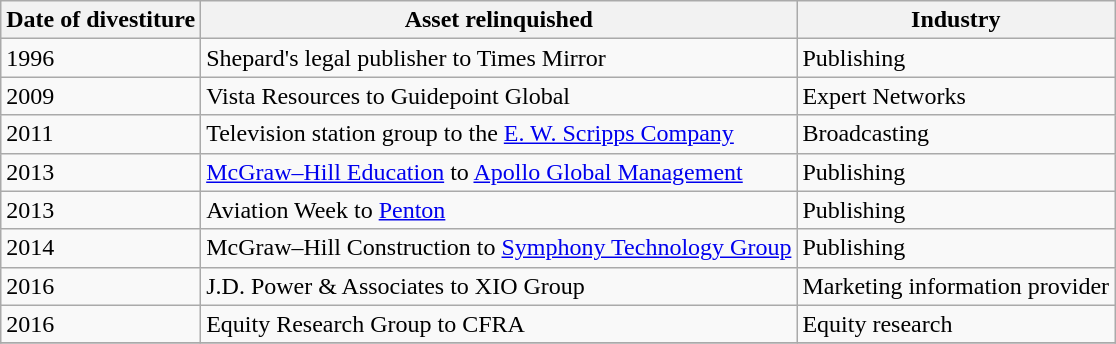<table class="wikitable">
<tr>
<th>Date of divestiture</th>
<th>Asset relinquished</th>
<th>Industry</th>
</tr>
<tr>
<td>1996</td>
<td>Shepard's legal publisher to Times Mirror</td>
<td>Publishing</td>
</tr>
<tr>
<td>2009</td>
<td>Vista Resources to Guidepoint Global</td>
<td>Expert Networks</td>
</tr>
<tr>
<td>2011</td>
<td>Television station group to the <a href='#'>E. W. Scripps Company</a></td>
<td>Broadcasting</td>
</tr>
<tr>
<td>2013</td>
<td><a href='#'>McGraw–Hill Education</a> to <a href='#'>Apollo Global Management</a></td>
<td>Publishing</td>
</tr>
<tr>
<td>2013</td>
<td>Aviation Week to <a href='#'>Penton</a></td>
<td>Publishing</td>
</tr>
<tr>
<td>2014</td>
<td>McGraw–Hill Construction to <a href='#'>Symphony Technology Group</a></td>
<td>Publishing</td>
</tr>
<tr>
<td>2016</td>
<td>J.D. Power & Associates to XIO Group</td>
<td>Marketing information provider</td>
</tr>
<tr>
<td>2016</td>
<td>Equity Research Group to CFRA</td>
<td>Equity research</td>
</tr>
<tr>
</tr>
</table>
